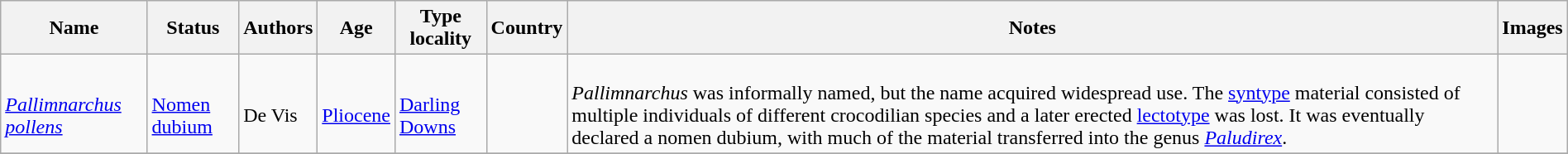<table class="wikitable sortable" align="center" width="100%">
<tr>
<th>Name</th>
<th>Status</th>
<th>Authors</th>
<th>Age</th>
<th>Type locality</th>
<th>Country</th>
<th>Notes</th>
<th>Images</th>
</tr>
<tr>
<td><br><em><a href='#'>Pallimnarchus pollens</a></em></td>
<td><br><a href='#'>Nomen dubium</a></td>
<td><br>De Vis</td>
<td><br><a href='#'>Pliocene</a></td>
<td><br><a href='#'>Darling Downs</a></td>
<td><br></td>
<td><br><em>Pallimnarchus</em> was informally named, but the name acquired widespread use. The <a href='#'>syntype</a> material consisted of multiple individuals of different crocodilian species and a later erected <a href='#'>lectotype</a> was lost. It was eventually declared a nomen dubium, with much of the material transferred into the genus <em><a href='#'>Paludirex</a></em>.</td>
<td><br></td>
</tr>
<tr>
</tr>
</table>
